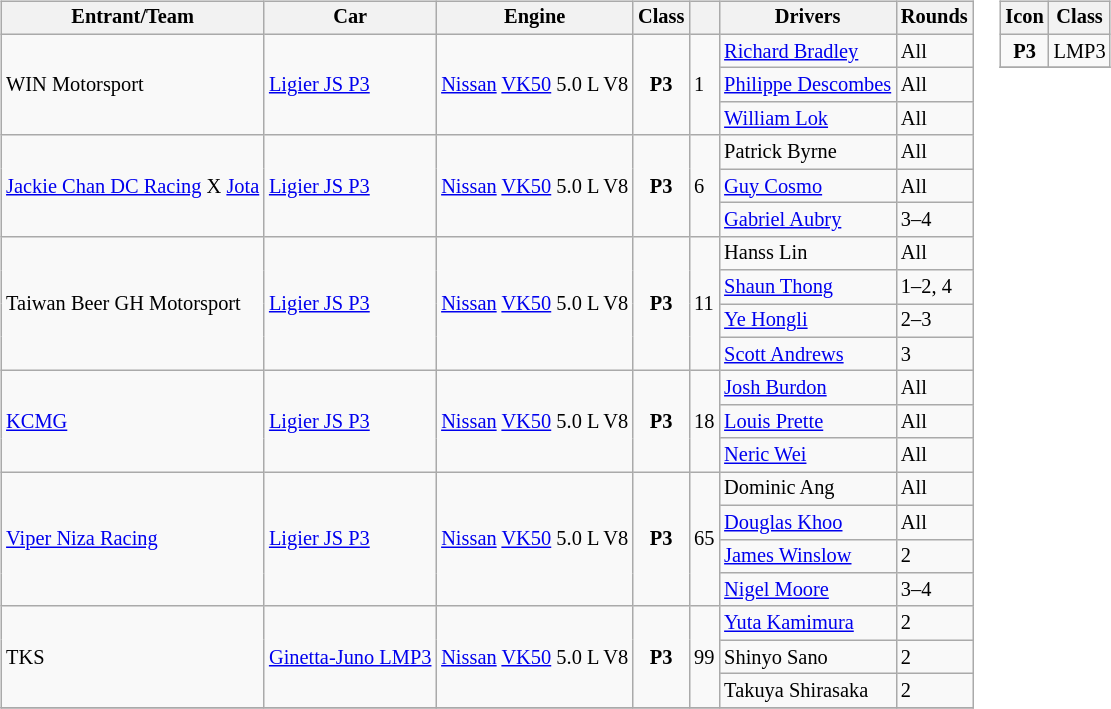<table>
<tr>
<td><br><table class="wikitable" style="font-size: 85%">
<tr>
<th>Entrant/Team</th>
<th>Car</th>
<th>Engine</th>
<th>Class</th>
<th></th>
<th>Drivers</th>
<th>Rounds</th>
</tr>
<tr>
<td rowspan=3> WIN Motorsport</td>
<td rowspan=3><a href='#'>Ligier JS P3</a></td>
<td rowspan=3><a href='#'>Nissan</a> <a href='#'>VK50</a> 5.0 L V8</td>
<td align=center rowspan=3><strong><span>P3</span></strong></td>
<td rowspan=3>1</td>
<td> <a href='#'>Richard Bradley</a></td>
<td>All</td>
</tr>
<tr>
<td> <a href='#'>Philippe Descombes</a></td>
<td>All</td>
</tr>
<tr>
<td> <a href='#'>William Lok</a></td>
<td>All</td>
</tr>
<tr>
<td rowspan=3> <a href='#'>Jackie Chan DC Racing</a> X <a href='#'>Jota</a></td>
<td rowspan=3><a href='#'>Ligier JS P3</a></td>
<td rowspan=3><a href='#'>Nissan</a> <a href='#'>VK50</a> 5.0 L V8</td>
<td align=center rowspan=3><strong><span>P3</span></strong></td>
<td rowspan=3>6</td>
<td> Patrick Byrne</td>
<td>All</td>
</tr>
<tr>
<td> <a href='#'>Guy Cosmo</a></td>
<td>All</td>
</tr>
<tr>
<td> <a href='#'>Gabriel Aubry</a></td>
<td>3–4</td>
</tr>
<tr>
<td rowspan=4> Taiwan Beer GH Motorsport</td>
<td rowspan=4><a href='#'>Ligier JS P3</a></td>
<td rowspan=4><a href='#'>Nissan</a> <a href='#'>VK50</a> 5.0 L V8</td>
<td align=center rowspan=4><strong><span>P3</span></strong></td>
<td rowspan=4>11</td>
<td> Hanss Lin</td>
<td>All</td>
</tr>
<tr>
<td> <a href='#'>Shaun Thong</a></td>
<td>1–2, 4</td>
</tr>
<tr>
<td> <a href='#'>Ye Hongli</a></td>
<td>2–3</td>
</tr>
<tr>
<td> <a href='#'>Scott Andrews</a></td>
<td>3</td>
</tr>
<tr>
<td rowspan=3> <a href='#'>KCMG</a></td>
<td rowspan=3><a href='#'>Ligier JS P3</a></td>
<td rowspan=3><a href='#'>Nissan</a> <a href='#'>VK50</a> 5.0 L V8</td>
<td align=center rowspan=3><strong><span>P3</span></strong></td>
<td rowspan=3>18</td>
<td> <a href='#'>Josh Burdon</a></td>
<td>All</td>
</tr>
<tr>
<td> <a href='#'>Louis Prette</a></td>
<td>All</td>
</tr>
<tr>
<td> <a href='#'>Neric Wei</a></td>
<td>All</td>
</tr>
<tr>
<td rowspan=4> <a href='#'>Viper Niza Racing</a></td>
<td rowspan=4><a href='#'>Ligier JS P3</a></td>
<td rowspan=4><a href='#'>Nissan</a> <a href='#'>VK50</a> 5.0 L V8</td>
<td align=center rowspan=4><strong><span>P3</span></strong></td>
<td rowspan=4>65</td>
<td> Dominic Ang</td>
<td>All</td>
</tr>
<tr>
<td> <a href='#'>Douglas Khoo</a></td>
<td>All</td>
</tr>
<tr>
<td> <a href='#'>James Winslow</a></td>
<td>2</td>
</tr>
<tr>
<td> <a href='#'>Nigel Moore</a></td>
<td>3–4</td>
</tr>
<tr>
<td rowspan=3> TKS</td>
<td rowspan=3><a href='#'>Ginetta-Juno LMP3</a></td>
<td rowspan=3><a href='#'>Nissan</a> <a href='#'>VK50</a> 5.0 L V8</td>
<td align=center rowspan=3><strong><span>P3</span></strong></td>
<td rowspan=3>99</td>
<td> <a href='#'>Yuta Kamimura</a></td>
<td>2</td>
</tr>
<tr>
<td> Shinyo Sano</td>
<td>2</td>
</tr>
<tr>
<td> Takuya Shirasaka</td>
<td>2</td>
</tr>
<tr>
</tr>
</table>
</td>
<td valign="top"><br><table class="wikitable" style="font-size: 85%;">
<tr>
<th>Icon</th>
<th>Class</th>
</tr>
<tr>
<td align=center><strong><span>P3</span></strong></td>
<td>LMP3</td>
</tr>
<tr>
</tr>
</table>
</td>
</tr>
</table>
